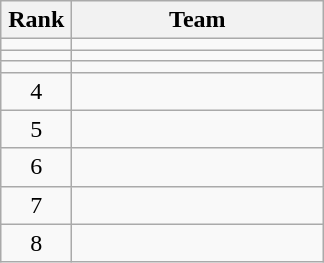<table class="wikitable" style="text-align: center">
<tr>
<th width=40px>Rank</th>
<th width=160px>Team</th>
</tr>
<tr>
<td></td>
<td align=left></td>
</tr>
<tr>
<td></td>
<td align=left></td>
</tr>
<tr>
<td></td>
<td align=left></td>
</tr>
<tr>
<td>4</td>
<td align=left></td>
</tr>
<tr>
<td>5</td>
<td align=left></td>
</tr>
<tr>
<td>6</td>
<td align=left></td>
</tr>
<tr>
<td>7</td>
<td align=left></td>
</tr>
<tr>
<td>8</td>
<td align=left></td>
</tr>
</table>
